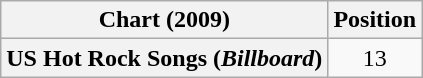<table class="wikitable plainrowheaders" style="text-align:center">
<tr>
<th scope="col">Chart (2009)</th>
<th scope="col">Position</th>
</tr>
<tr>
<th scope="row">US Hot Rock Songs (<em>Billboard</em>)</th>
<td>13</td>
</tr>
</table>
